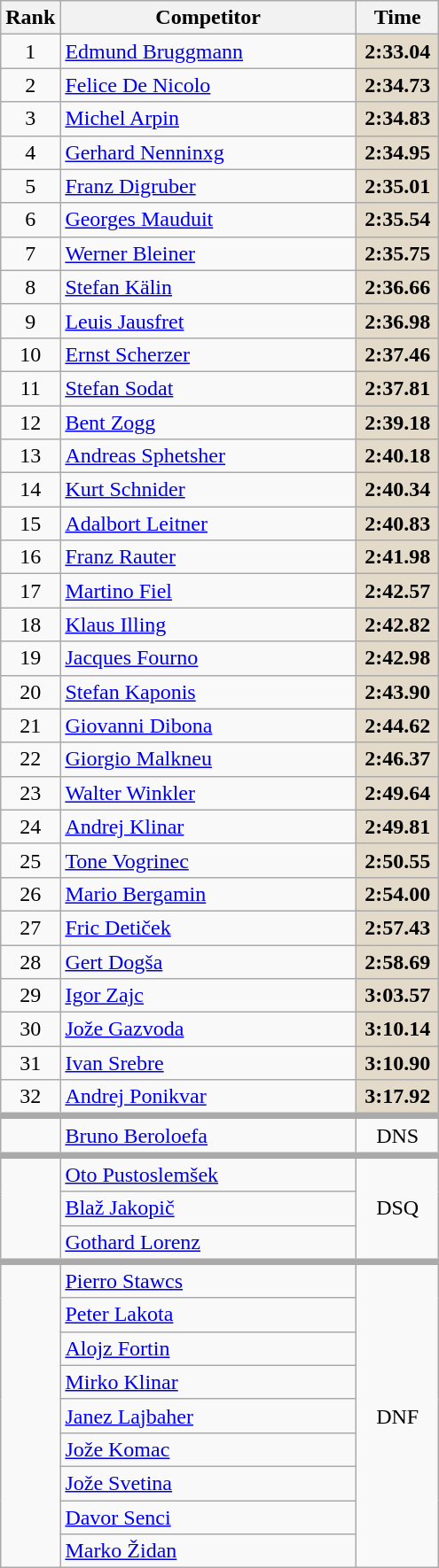<table class="wikitable">
<tr>
<th width=35>Rank</th>
<th width=215>Competitor</th>
<th width=55>Time</th>
</tr>
<tr>
<td align=center>1</td>
<td> <a href='#'>Edmund Bruggmann</a></td>
<td align=center bgcolor=#E3DAC9><strong>2:33.04</strong></td>
</tr>
<tr>
<td align=center>2</td>
<td> <a href='#'>Felice De Nicolo</a></td>
<td align=center bgcolor=#E3DAC9><strong>2:34.73</strong></td>
</tr>
<tr>
<td align=center>3</td>
<td> <a href='#'>Michel Arpin</a></td>
<td align=center bgcolor=#E3DAC9><strong>2:34.83</strong></td>
</tr>
<tr>
<td align=center>4</td>
<td> <a href='#'>Gerhard Nenninxg</a></td>
<td align=center bgcolor=#E3DAC9><strong>2:34.95</strong></td>
</tr>
<tr>
<td align=center>5</td>
<td> <a href='#'>Franz Digruber</a></td>
<td align=center bgcolor=#E3DAC9><strong>2:35.01</strong></td>
</tr>
<tr>
<td align=center>6</td>
<td> <a href='#'>Georges Mauduit</a></td>
<td align=center bgcolor=#E3DAC9><strong>2:35.54</strong></td>
</tr>
<tr>
<td align=center>7</td>
<td> <a href='#'>Werner Bleiner</a></td>
<td align=center bgcolor=#E3DAC9><strong>2:35.75</strong></td>
</tr>
<tr>
<td align=center>8</td>
<td> <a href='#'>Stefan Kälin</a></td>
<td align=center bgcolor=#E3DAC9><strong>2:36.66</strong></td>
</tr>
<tr>
<td align=center>9</td>
<td> <a href='#'>Leuis Jausfret</a></td>
<td align=center bgcolor=#E3DAC9><strong>2:36.98</strong></td>
</tr>
<tr>
<td align=center>10</td>
<td> <a href='#'>Ernst Scherzer</a></td>
<td align=center bgcolor=#E3DAC9><strong>2:37.46</strong></td>
</tr>
<tr>
<td align=center>11</td>
<td> <a href='#'>Stefan Sodat</a></td>
<td align=center bgcolor=#E3DAC9><strong>2:37.81</strong></td>
</tr>
<tr>
<td align=center>12</td>
<td> <a href='#'>Bent Zogg</a></td>
<td align=center bgcolor=#E3DAC9><strong>2:39.18</strong></td>
</tr>
<tr>
<td align=center>13</td>
<td> <a href='#'>Andreas Sphetsher</a></td>
<td align=center bgcolor=#E3DAC9><strong>2:40.18</strong></td>
</tr>
<tr>
<td align=center>14</td>
<td> <a href='#'>Kurt Schnider</a></td>
<td align=center bgcolor=#E3DAC9><strong>2:40.34</strong></td>
</tr>
<tr>
<td align=center>15</td>
<td> <a href='#'>Adalbort Leitner</a></td>
<td align=center bgcolor=#E3DAC9><strong>2:40.83</strong></td>
</tr>
<tr>
<td align=center>16</td>
<td> <a href='#'>Franz Rauter</a></td>
<td align=center bgcolor=#E3DAC9><strong>2:41.98</strong></td>
</tr>
<tr>
<td align=center>17</td>
<td> <a href='#'>Martino Fiel</a></td>
<td align=center bgcolor=#E3DAC9><strong>2:42.57</strong></td>
</tr>
<tr>
<td align=center>18</td>
<td> <a href='#'>Klaus Illing</a></td>
<td align=center bgcolor=#E3DAC9><strong>2:42.82</strong></td>
</tr>
<tr>
<td align=center>19</td>
<td> <a href='#'>Jacques Fourno</a></td>
<td align=center bgcolor=#E3DAC9><strong>2:42.98</strong></td>
</tr>
<tr>
<td align=center>20</td>
<td> <a href='#'>Stefan Kaponis</a></td>
<td align=center bgcolor=#E3DAC9><strong>2:43.90</strong></td>
</tr>
<tr>
<td align=center>21</td>
<td> <a href='#'>Giovanni Dibona</a></td>
<td align=center bgcolor=#E3DAC9><strong>2:44.62</strong></td>
</tr>
<tr>
<td align=center>22</td>
<td> <a href='#'>Giorgio Malkneu</a></td>
<td align=center bgcolor=#E3DAC9><strong>2:46.37</strong></td>
</tr>
<tr>
<td align=center>23</td>
<td> <a href='#'>Walter Winkler</a></td>
<td align=center bgcolor=#E3DAC9><strong>2:49.64</strong></td>
</tr>
<tr>
<td align=center>24</td>
<td> <a href='#'>Andrej Klinar</a></td>
<td align=center bgcolor=#E3DAC9><strong>2:49.81</strong></td>
</tr>
<tr>
<td align=center>25</td>
<td> <a href='#'>Tone Vogrinec</a></td>
<td align=center bgcolor=#E3DAC9><strong>2:50.55</strong></td>
</tr>
<tr>
<td align=center>26</td>
<td> <a href='#'>Mario Bergamin</a></td>
<td align=center bgcolor=#E3DAC9><strong>2:54.00</strong></td>
</tr>
<tr>
<td align=center>27</td>
<td> <a href='#'>Fric Detiček</a></td>
<td align=center bgcolor=#E3DAC9><strong>2:57.43</strong></td>
</tr>
<tr>
<td align=center>28</td>
<td> <a href='#'>Gert Dogša</a></td>
<td align=center bgcolor=#E3DAC9><strong>2:58.69</strong></td>
</tr>
<tr>
<td align=center>29</td>
<td> <a href='#'>Igor Zajc</a></td>
<td align=center bgcolor=#E3DAC9><strong>3:03.57</strong></td>
</tr>
<tr>
<td align=center>30</td>
<td> <a href='#'>Jože Gazvoda</a></td>
<td align=center bgcolor=#E3DAC9><strong>3:10.14</strong></td>
</tr>
<tr>
<td align=center>31</td>
<td> <a href='#'>Ivan Srebre</a></td>
<td align=center bgcolor=#E3DAC9><strong>3:10.90</strong></td>
</tr>
<tr>
<td align=center>32</td>
<td> <a href='#'>Andrej Ponikvar</a></td>
<td align=center bgcolor=#E3DAC9><strong>3:17.92</strong></td>
</tr>
<tr>
<td style="border-top-width:5px"></td>
<td style="border-top-width:5px"> <a href='#'>Bruno Beroloefa</a></td>
<td style="border-top-width:5px" align=center>DNS</td>
</tr>
<tr>
<td style="border-top-width:5px" rowspan=3></td>
<td style="border-top-width:5px"> <a href='#'>Oto Pustoslemšek</a></td>
<td style="border-top-width:5px" align=center rowspan=3>  DSQ 	  	 </td>
</tr>
<tr>
<td> <a href='#'>Blaž Jakopič</a>  	 </td>
</tr>
<tr>
<td> <a href='#'>Gothard Lorenz</a></td>
</tr>
<tr>
<td style="border-top-width:5px" rowspan=9></td>
<td style="border-top-width:5px"> <a href='#'>Pierro Stawcs</a></td>
<td style="border-top-width:5px" align=center rowspan=9>  DNF 	  	 </td>
</tr>
<tr>
<td> <a href='#'>Peter Lakota</a>  	  	 </td>
</tr>
<tr>
<td> <a href='#'>Alojz Fortin</a>  	 </td>
</tr>
<tr>
<td> <a href='#'>Mirko Klinar</a>	 	  	 </td>
</tr>
<tr>
<td> <a href='#'>Janez Lajbaher</a> 	  	 </td>
</tr>
<tr>
<td> <a href='#'>Jože Komac</a>  	  	 </td>
</tr>
<tr>
<td> <a href='#'>Jože Svetina</a>   	 </td>
</tr>
<tr>
<td> <a href='#'>Davor Senci</a>   	 </td>
</tr>
<tr>
<td> <a href='#'>Marko Židan</a>   	  	  	 </td>
</tr>
</table>
